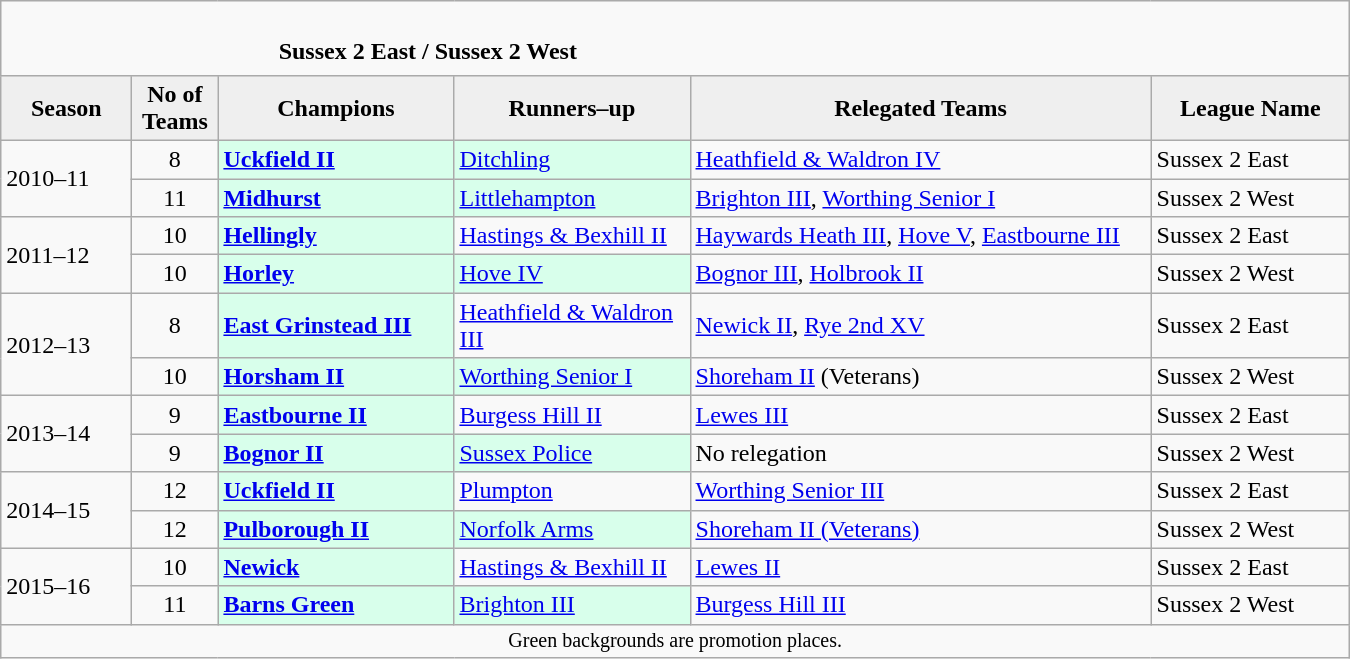<table class="wikitable" style="text-align: left;">
<tr>
<td colspan="11" cellpadding="0" cellspacing="0"><br><table border="0" style="width:100%;" cellpadding="0" cellspacing="0">
<tr>
<td style="width:20%; border:0;"></td>
<td style="border:0;"><strong>Sussex 2 East / Sussex 2 West</strong></td>
<td style="width:20%; border:0;"></td>
</tr>
</table>
</td>
</tr>
<tr>
<th style="background:#efefef; width:80px;">Season</th>
<th style="background:#efefef; width:50px;">No of Teams</th>
<th style="background:#efefef; width:150px;">Champions</th>
<th style="background:#efefef; width:150px;">Runners–up</th>
<th style="background:#efefef; width:300px;">Relegated Teams</th>
<th style="background:#efefef; width:125px;">League Name</th>
</tr>
<tr align=left>
<td rowspan=2>2010–11<br></td>
<td style="text-align: center;">8</td>
<td style="background:#d8ffeb;"><strong><a href='#'>Uckfield II</a></strong></td>
<td style="background:#d8ffeb;"><a href='#'>Ditchling</a></td>
<td><a href='#'>Heathfield & Waldron IV</a></td>
<td>Sussex 2 East</td>
</tr>
<tr>
<td style="text-align: center;">11</td>
<td style="background:#d8ffeb;"><strong><a href='#'>Midhurst</a></strong></td>
<td style="background:#d8ffeb;"><a href='#'>Littlehampton</a></td>
<td><a href='#'>Brighton III</a>, <a href='#'>Worthing Senior I</a></td>
<td>Sussex 2 West</td>
</tr>
<tr>
<td rowspan=2>2011–12<br></td>
<td style="text-align: center;">10</td>
<td style="background:#d8ffeb;"><strong><a href='#'>Hellingly</a></strong></td>
<td><a href='#'>Hastings & Bexhill II</a></td>
<td><a href='#'>Haywards Heath III</a>, <a href='#'>Hove V</a>, <a href='#'>Eastbourne III</a></td>
<td>Sussex 2 East</td>
</tr>
<tr>
<td style="text-align: center;">10</td>
<td style="background:#d8ffeb;"><strong><a href='#'>Horley</a></strong></td>
<td style="background:#d8ffeb;"><a href='#'>Hove IV</a></td>
<td><a href='#'>Bognor III</a>, <a href='#'>Holbrook II</a></td>
<td>Sussex 2 West</td>
</tr>
<tr>
<td rowspan=2>2012–13<br></td>
<td style="text-align: center;">8</td>
<td style="background:#d8ffeb;"><strong><a href='#'>East Grinstead III</a></strong></td>
<td><a href='#'>Heathfield & Waldron III</a></td>
<td><a href='#'>Newick II</a>, <a href='#'>Rye 2nd XV</a></td>
<td>Sussex 2 East</td>
</tr>
<tr>
<td style="text-align: center;">10</td>
<td style="background:#d8ffeb;"><strong><a href='#'>Horsham II</a></strong></td>
<td style="background:#d8ffeb;"><a href='#'>Worthing Senior I</a></td>
<td><a href='#'>Shoreham II</a> (Veterans)</td>
<td>Sussex 2 West</td>
</tr>
<tr>
<td rowspan=2>2013–14<br></td>
<td style="text-align: center;">9</td>
<td style="background:#d8ffeb;"><strong><a href='#'>Eastbourne II</a></strong></td>
<td><a href='#'>Burgess Hill II</a></td>
<td><a href='#'>Lewes III</a></td>
<td>Sussex 2 East</td>
</tr>
<tr>
<td style="text-align: center;">9</td>
<td style="background:#d8ffeb;"><strong><a href='#'>Bognor II</a></strong></td>
<td style="background:#d8ffeb;"><a href='#'>Sussex Police</a></td>
<td>No relegation</td>
<td>Sussex 2 West</td>
</tr>
<tr>
<td rowspan=2>2014–15<br></td>
<td style="text-align: center;">12</td>
<td style="background:#d8ffeb;"><strong><a href='#'>Uckfield II</a></strong></td>
<td><a href='#'>Plumpton</a></td>
<td><a href='#'>Worthing Senior III</a></td>
<td>Sussex 2 East</td>
</tr>
<tr>
<td style="text-align: center;">12</td>
<td style="background:#d8ffeb;"><strong><a href='#'>Pulborough II</a></strong></td>
<td style="background:#d8ffeb;"><a href='#'>Norfolk Arms</a></td>
<td><a href='#'>Shoreham II (Veterans)</a></td>
<td>Sussex 2 West</td>
</tr>
<tr>
<td rowspan=2>2015–16<br></td>
<td style="text-align: center;">10</td>
<td style="background:#d8ffeb;"><strong><a href='#'>Newick</a></strong></td>
<td><a href='#'>Hastings & Bexhill II</a></td>
<td><a href='#'>Lewes II</a></td>
<td>Sussex 2 East</td>
</tr>
<tr>
<td style="text-align: center;">11</td>
<td style="background:#d8ffeb;"><strong><a href='#'>Barns Green</a></strong></td>
<td style="background:#d8ffeb;"><a href='#'>Brighton III</a></td>
<td><a href='#'>Burgess Hill III</a></td>
<td>Sussex 2 West</td>
</tr>
<tr>
<td colspan="15"  style="border:0; font-size:smaller; text-align:center;">Green backgrounds are promotion places.</td>
</tr>
</table>
